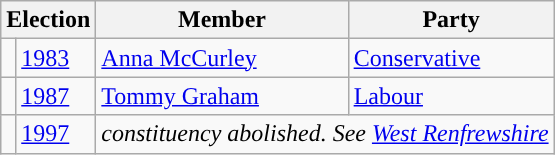<table class="wikitable">
<tr>
<th colspan="2">Election</th>
<th>Member</th>
<th>Party</th>
</tr>
<tr>
<td style="color:inherit;background-color: "></td>
<td><a href='#'>1983</a></td>
<td><a href='#'>Anna McCurley</a></td>
<td><a href='#'>Conservative</a></td>
</tr>
<tr>
<td style="color:inherit;background-color: "></td>
<td><a href='#'>1987</a></td>
<td><a href='#'>Tommy Graham</a></td>
<td><a href='#'>Labour</a></td>
</tr>
<tr>
<td></td>
<td><a href='#'>1997</a></td>
<td colspan="2"><em>constituency abolished. See <a href='#'>West Renfrewshire</a></em></td>
</tr>
</table>
